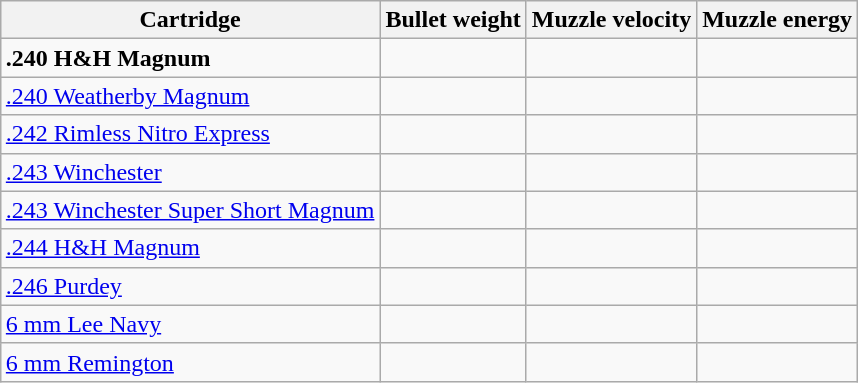<table class="wikitable sortable" style="margin:auto;">
<tr>
<th>Cartridge</th>
<th>Bullet weight</th>
<th>Muzzle velocity</th>
<th>Muzzle energy</th>
</tr>
<tr>
<td><strong>.240 H&H Magnum</strong></td>
<td></td>
<td></td>
<td></td>
</tr>
<tr>
<td><a href='#'>.240 Weatherby Magnum</a></td>
<td></td>
<td></td>
<td></td>
</tr>
<tr>
<td><a href='#'>.242 Rimless Nitro Express</a></td>
<td></td>
<td></td>
<td></td>
</tr>
<tr>
<td><a href='#'>.243 Winchester</a></td>
<td></td>
<td></td>
<td></td>
</tr>
<tr>
<td><a href='#'>.243 Winchester Super Short Magnum</a></td>
<td></td>
<td></td>
<td></td>
</tr>
<tr>
<td><a href='#'>.244 H&H Magnum</a></td>
<td></td>
<td></td>
<td></td>
</tr>
<tr>
<td><a href='#'>.246 Purdey</a></td>
<td></td>
<td></td>
<td></td>
</tr>
<tr>
<td><a href='#'>6 mm Lee Navy</a></td>
<td></td>
<td></td>
<td></td>
</tr>
<tr>
<td><a href='#'>6 mm Remington</a></td>
<td></td>
<td></td>
<td></td>
</tr>
</table>
